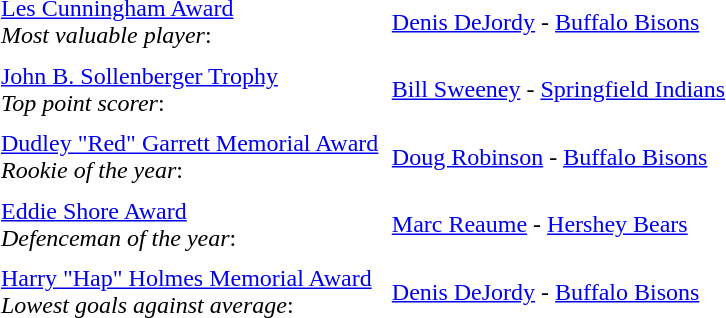<table cellpadding="3" cellspacing="3">
<tr>
<td><a href='#'>Les Cunningham Award</a><br><em>Most valuable player</em>:</td>
<td><a href='#'>Denis DeJordy</a> - <a href='#'>Buffalo Bisons</a></td>
</tr>
<tr>
<td><a href='#'>John B. Sollenberger Trophy</a><br><em>Top point scorer</em>:</td>
<td><a href='#'>Bill Sweeney</a> - <a href='#'>Springfield Indians</a></td>
</tr>
<tr>
<td><a href='#'>Dudley "Red" Garrett Memorial Award</a><br><em>Rookie of the year</em>:</td>
<td><a href='#'>Doug Robinson</a> - <a href='#'>Buffalo Bisons</a></td>
</tr>
<tr>
<td><a href='#'>Eddie Shore Award</a><br><em>Defenceman of the year</em>:</td>
<td><a href='#'>Marc Reaume</a> - <a href='#'>Hershey Bears</a></td>
</tr>
<tr>
<td><a href='#'>Harry "Hap" Holmes Memorial Award</a><br><em>Lowest goals against average</em>:</td>
<td><a href='#'>Denis DeJordy</a> - <a href='#'>Buffalo Bisons</a></td>
</tr>
</table>
